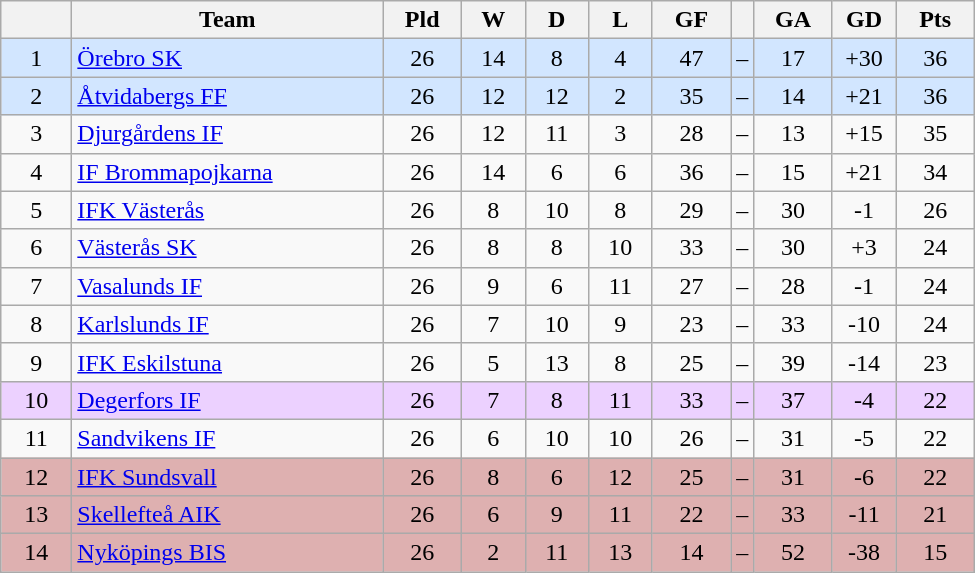<table class="wikitable" style="text-align: center;">
<tr>
<th style="width: 40px;"></th>
<th style="width: 200px;">Team</th>
<th style="width: 45px;">Pld</th>
<th style="width: 35px;">W</th>
<th style="width: 35px;">D</th>
<th style="width: 35px;">L</th>
<th style="width: 45px;">GF</th>
<th></th>
<th style="width: 45px;">GA</th>
<th style="width: 35px;">GD</th>
<th style="width: 45px;">Pts</th>
</tr>
<tr style="background: #d2e6ff">
<td>1</td>
<td style="text-align: left;"><a href='#'>Örebro SK</a></td>
<td>26</td>
<td>14</td>
<td>8</td>
<td>4</td>
<td>47</td>
<td>–</td>
<td>17</td>
<td>+30</td>
<td>36</td>
</tr>
<tr style="background: #d2e6ff">
<td>2</td>
<td style="text-align: left;"><a href='#'>Åtvidabergs FF</a></td>
<td>26</td>
<td>12</td>
<td>12</td>
<td>2</td>
<td>35</td>
<td>–</td>
<td>14</td>
<td>+21</td>
<td>36</td>
</tr>
<tr>
<td>3</td>
<td style="text-align: left;"><a href='#'>Djurgårdens IF</a></td>
<td>26</td>
<td>12</td>
<td>11</td>
<td>3</td>
<td>28</td>
<td>–</td>
<td>13</td>
<td>+15</td>
<td>35</td>
</tr>
<tr>
<td>4</td>
<td style="text-align: left;"><a href='#'>IF Brommapojkarna</a></td>
<td>26</td>
<td>14</td>
<td>6</td>
<td>6</td>
<td>36</td>
<td>–</td>
<td>15</td>
<td>+21</td>
<td>34</td>
</tr>
<tr>
<td>5</td>
<td style="text-align: left;"><a href='#'>IFK Västerås</a></td>
<td>26</td>
<td>8</td>
<td>10</td>
<td>8</td>
<td>29</td>
<td>–</td>
<td>30</td>
<td>-1</td>
<td>26</td>
</tr>
<tr>
<td>6</td>
<td style="text-align: left;"><a href='#'>Västerås SK</a></td>
<td>26</td>
<td>8</td>
<td>8</td>
<td>10</td>
<td>33</td>
<td>–</td>
<td>30</td>
<td>+3</td>
<td>24</td>
</tr>
<tr>
<td>7</td>
<td style="text-align: left;"><a href='#'>Vasalunds IF</a></td>
<td>26</td>
<td>9</td>
<td>6</td>
<td>11</td>
<td>27</td>
<td>–</td>
<td>28</td>
<td>-1</td>
<td>24</td>
</tr>
<tr>
<td>8</td>
<td style="text-align: left;"><a href='#'>Karlslunds IF</a></td>
<td>26</td>
<td>7</td>
<td>10</td>
<td>9</td>
<td>23</td>
<td>–</td>
<td>33</td>
<td>-10</td>
<td>24</td>
</tr>
<tr>
<td>9</td>
<td style="text-align: left;"><a href='#'>IFK Eskilstuna</a></td>
<td>26</td>
<td>5</td>
<td>13</td>
<td>8</td>
<td>25</td>
<td>–</td>
<td>39</td>
<td>-14</td>
<td>23</td>
</tr>
<tr style="background: #ecd1ff">
<td>10</td>
<td style="text-align: left;"><a href='#'>Degerfors IF</a></td>
<td>26</td>
<td>7</td>
<td>8</td>
<td>11</td>
<td>33</td>
<td>–</td>
<td>37</td>
<td>-4</td>
<td>22</td>
</tr>
<tr>
<td>11</td>
<td style="text-align: left;"><a href='#'>Sandvikens IF</a></td>
<td>26</td>
<td>6</td>
<td>10</td>
<td>10</td>
<td>26</td>
<td>–</td>
<td>31</td>
<td>-5</td>
<td>22</td>
</tr>
<tr style="background: #deb0b0">
<td>12</td>
<td style="text-align: left;"><a href='#'>IFK Sundsvall</a></td>
<td>26</td>
<td>8</td>
<td>6</td>
<td>12</td>
<td>25</td>
<td>–</td>
<td>31</td>
<td>-6</td>
<td>22</td>
</tr>
<tr style="background: #deb0b0">
<td>13</td>
<td style="text-align: left;"><a href='#'>Skellefteå AIK</a></td>
<td>26</td>
<td>6</td>
<td>9</td>
<td>11</td>
<td>22</td>
<td>–</td>
<td>33</td>
<td>-11</td>
<td>21</td>
</tr>
<tr style="background: #deb0b0">
<td>14</td>
<td style="text-align: left;"><a href='#'>Nyköpings BIS</a></td>
<td>26</td>
<td>2</td>
<td>11</td>
<td>13</td>
<td>14</td>
<td>–</td>
<td>52</td>
<td>-38</td>
<td>15</td>
</tr>
</table>
